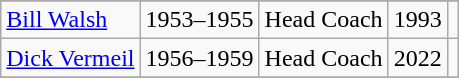<table class="wikitable" style="text-align:left;">
<tr>
</tr>
<tr>
<td><a href='#'>Bill Walsh</a></td>
<td>1953–1955</td>
<td>Head Coach</td>
<td>1993</td>
<td></td>
</tr>
<tr>
<td><a href='#'>Dick Vermeil</a></td>
<td>1956–1959</td>
<td>Head Coach</td>
<td>2022</td>
<td></td>
</tr>
<tr>
</tr>
</table>
